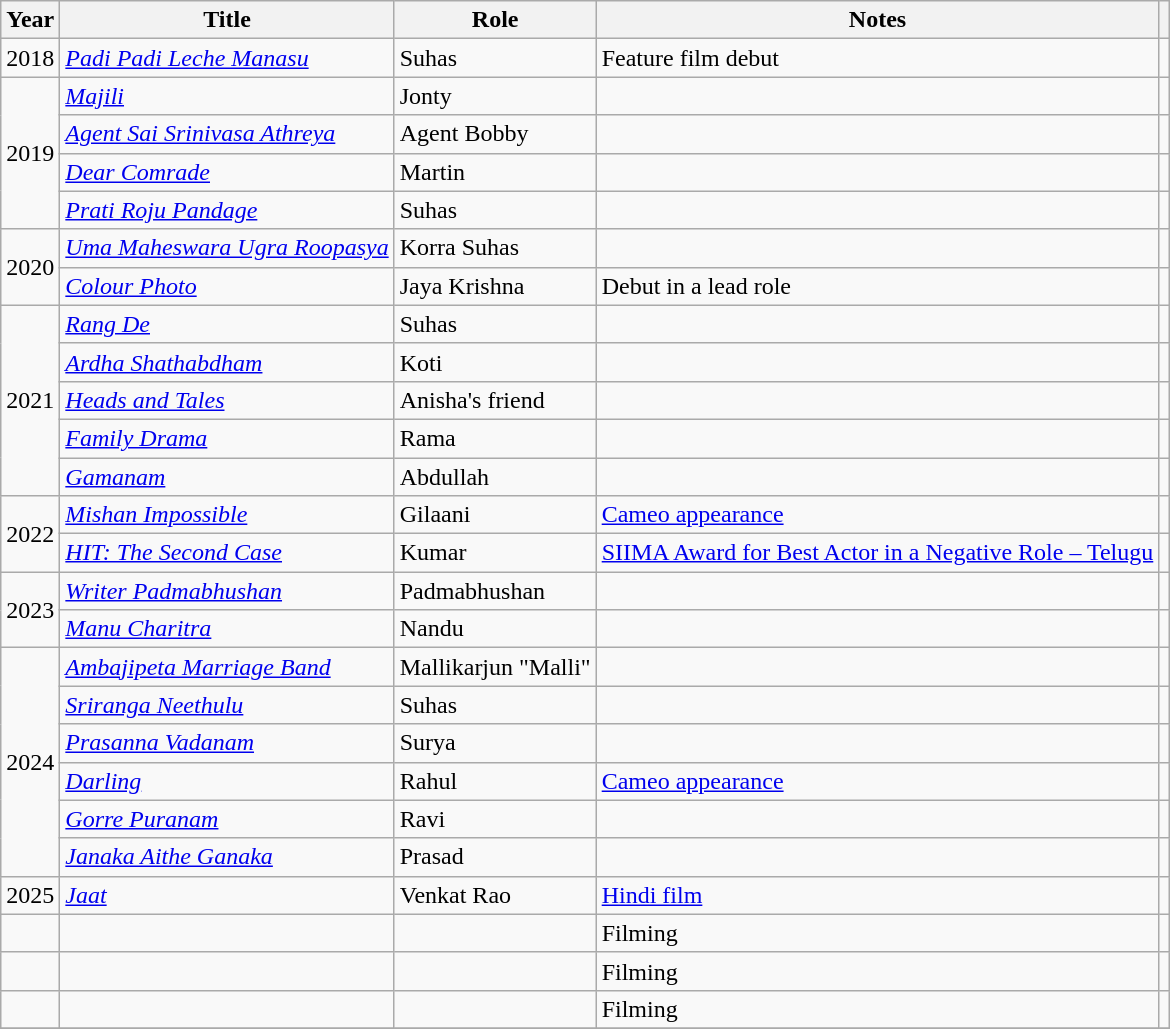<table class="wikitable sortable">
<tr>
<th>Year</th>
<th>Title</th>
<th>Role</th>
<th class="unsortable">Notes</th>
<th scope="col" class="unsortable"></th>
</tr>
<tr>
<td>2018</td>
<td><em><a href='#'>Padi Padi Leche Manasu</a></em></td>
<td>Suhas</td>
<td>Feature film debut</td>
<td style="text-align:center;"></td>
</tr>
<tr>
<td rowspan="4">2019</td>
<td><em><a href='#'>Majili</a></em></td>
<td>Jonty</td>
<td></td>
<td style="text-align:center;"></td>
</tr>
<tr>
<td><em><a href='#'>Agent Sai Srinivasa Athreya</a></em></td>
<td>Agent Bobby</td>
<td></td>
<td style="text-align:center;"></td>
</tr>
<tr>
<td><em><a href='#'>Dear Comrade</a></em></td>
<td>Martin</td>
<td></td>
<td style="text-align:center;"></td>
</tr>
<tr>
<td><em><a href='#'>Prati Roju Pandage</a></em></td>
<td>Suhas</td>
<td></td>
<td style="text-align:center;"></td>
</tr>
<tr>
<td rowspan="2">2020</td>
<td><em><a href='#'>Uma Maheswara Ugra Roopasya</a></em></td>
<td>Korra Suhas</td>
<td></td>
<td style="text-align:center;"></td>
</tr>
<tr>
<td><em><a href='#'>Colour Photo</a></em></td>
<td>Jaya Krishna</td>
<td>Debut in a lead role</td>
<td style="text-align:center;"></td>
</tr>
<tr>
<td rowspan="5">2021</td>
<td><em><a href='#'>Rang De</a></em></td>
<td>Suhas</td>
<td></td>
<td style="text-align:center;"></td>
</tr>
<tr>
<td><em><a href='#'>Ardha Shathabdham</a></em></td>
<td>Koti</td>
<td></td>
<td style="text-align:center;"></td>
</tr>
<tr>
<td><em><a href='#'>Heads and Tales</a></em></td>
<td>Anisha's friend</td>
<td></td>
<td style="text-align:center;"></td>
</tr>
<tr>
<td><em><a href='#'>Family Drama</a></em></td>
<td>Rama</td>
<td></td>
<td style="text-align:center;"></td>
</tr>
<tr>
<td><a href='#'><em>Gamanam</em></a></td>
<td>Abdullah</td>
<td></td>
<td></td>
</tr>
<tr>
<td rowspan="2">2022</td>
<td><em><a href='#'>Mishan Impossible</a></em></td>
<td>Gilaani</td>
<td><a href='#'>Cameo appearance</a></td>
<td></td>
</tr>
<tr>
<td><em><a href='#'>HIT: The Second Case</a></em></td>
<td>Kumar</td>
<td><a href='#'>SIIMA Award for Best Actor in a Negative Role – Telugu</a></td>
<td></td>
</tr>
<tr>
<td rowspan="2">2023</td>
<td><em><a href='#'>Writer Padmabhushan</a></em></td>
<td>Padmabhushan</td>
<td></td>
<td style="text-align:center;"></td>
</tr>
<tr>
<td><em><a href='#'>Manu Charitra</a></em></td>
<td>Nandu</td>
<td></td>
<td></td>
</tr>
<tr>
<td rowspan="6">2024</td>
<td><em><a href='#'>Ambajipeta Marriage Band</a></em></td>
<td>Mallikarjun "Malli"</td>
<td></td>
<td></td>
</tr>
<tr>
<td><em><a href='#'>Sriranga Neethulu</a></em></td>
<td>Suhas</td>
<td></td>
<td></td>
</tr>
<tr>
<td><em><a href='#'>Prasanna Vadanam</a></em></td>
<td>Surya</td>
<td></td>
<td></td>
</tr>
<tr>
<td><em><a href='#'>Darling</a></em></td>
<td>Rahul</td>
<td><a href='#'>Cameo appearance</a></td>
<td></td>
</tr>
<tr>
<td><em><a href='#'>Gorre Puranam</a></em></td>
<td>Ravi</td>
<td></td>
<td></td>
</tr>
<tr>
<td><em><a href='#'>Janaka Aithe Ganaka</a></em></td>
<td>Prasad</td>
<td></td>
<td></td>
</tr>
<tr>
<td>2025</td>
<td><a href='#'> <em>Jaat</em></a></td>
<td>Venkat Rao</td>
<td><a href='#'>Hindi film</a></td>
<td></td>
</tr>
<tr>
<td></td>
<td></td>
<td></td>
<td>Filming</td>
<td></td>
</tr>
<tr>
<td></td>
<td></td>
<td></td>
<td>Filming</td>
<td></td>
</tr>
<tr>
<td></td>
<td></td>
<td></td>
<td>Filming</td>
<td></td>
</tr>
<tr>
</tr>
</table>
